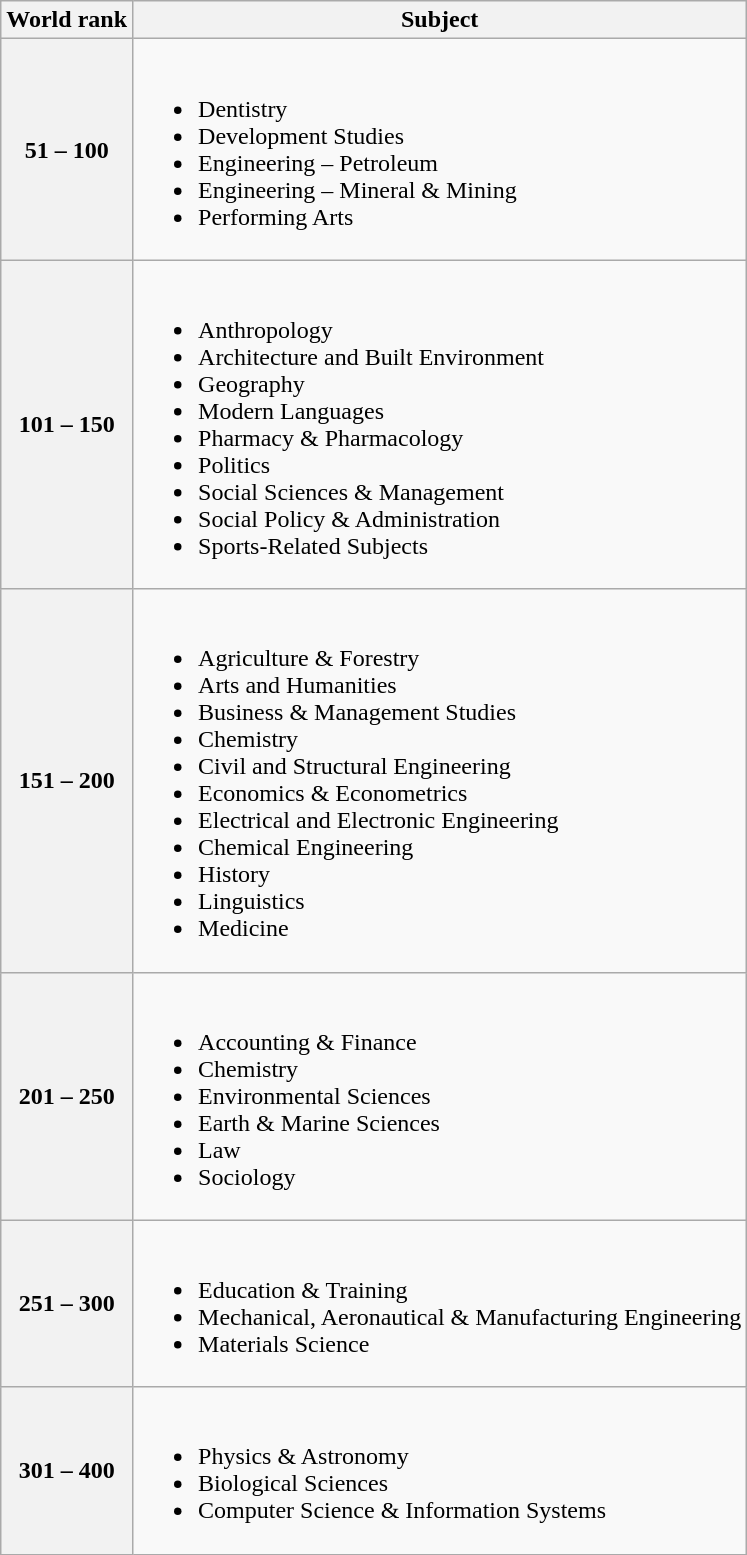<table class="wikitable">
<tr>
<th>World rank</th>
<th>Subject</th>
</tr>
<tr>
<th><strong>51 – 100</strong></th>
<td><br><ul><li>Dentistry</li><li>Development Studies</li><li>Engineering – Petroleum</li><li>Engineering – Mineral & Mining</li><li>Performing Arts</li></ul></td>
</tr>
<tr>
<th><strong>101 – 150</strong></th>
<td><br><ul><li>Anthropology</li><li>Architecture and Built Environment</li><li>Geography</li><li>Modern Languages</li><li>Pharmacy & Pharmacology</li><li>Politics</li><li>Social Sciences & Management</li><li>Social Policy & Administration</li><li>Sports-Related Subjects</li></ul></td>
</tr>
<tr>
<th><strong>151 – 200</strong></th>
<td><br><ul><li>Agriculture & Forestry</li><li>Arts and Humanities</li><li>Business & Management Studies</li><li>Chemistry</li><li>Civil and Structural Engineering</li><li>Economics & Econometrics</li><li>Electrical and Electronic Engineering</li><li>Chemical Engineering</li><li>History</li><li>Linguistics</li><li>Medicine</li></ul></td>
</tr>
<tr>
<th><strong>201 – 250</strong></th>
<td><br><ul><li>Accounting & Finance</li><li>Chemistry</li><li>Environmental Sciences</li><li>Earth & Marine Sciences</li><li>Law</li><li>Sociology</li></ul></td>
</tr>
<tr>
<th><strong>251 – 300</strong></th>
<td><br><ul><li>Education & Training</li><li>Mechanical, Aeronautical & Manufacturing Engineering</li><li>Materials Science</li></ul></td>
</tr>
<tr>
<th><strong>301 – 400</strong></th>
<td><br><ul><li>Physics & Astronomy</li><li>Biological Sciences</li><li>Computer Science & Information Systems</li></ul></td>
</tr>
</table>
